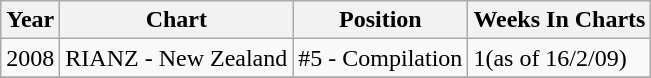<table class="wikitable">
<tr>
<th>Year</th>
<th>Chart</th>
<th>Position</th>
<th>Weeks In Charts</th>
</tr>
<tr>
<td>2008</td>
<td>RIANZ - New Zealand</td>
<td>#5 - Compilation</td>
<td>1(as of 16/2/09)</td>
</tr>
<tr>
</tr>
</table>
